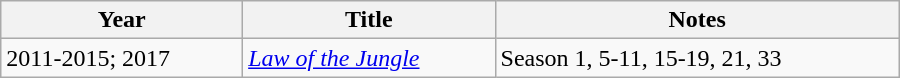<table class="wikitable" style="width:600px">
<tr>
<th>Year</th>
<th>Title</th>
<th>Notes</th>
</tr>
<tr>
<td>2011-2015; 2017</td>
<td rowspan><em><a href='#'>Law of the Jungle</a></em></td>
<td>Season 1, 5-11, 15-19, 21, 33</td>
</tr>
</table>
